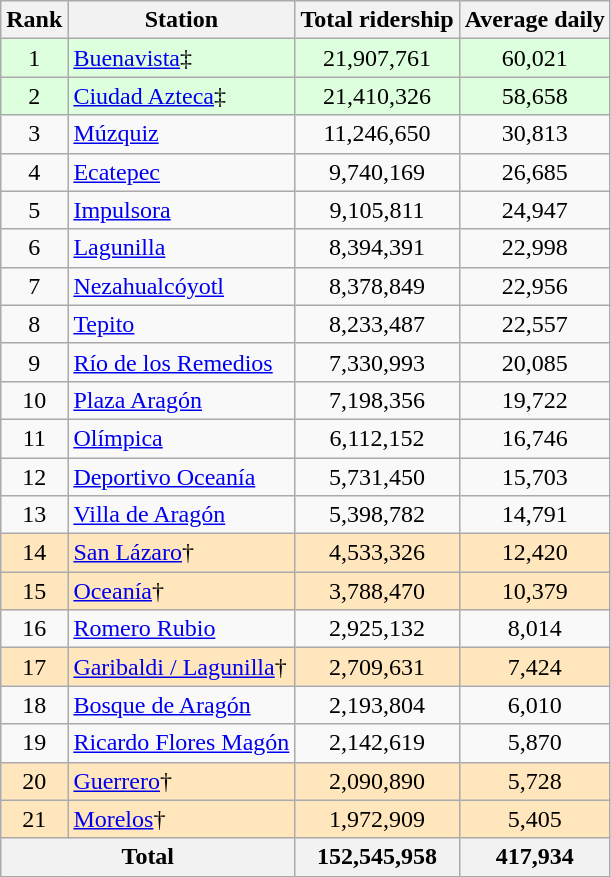<table class=wikitable style="text-align:center">
<tr>
<th>Rank</th>
<th>Station</th>
<th>Total ridership</th>
<th>Average daily</th>
</tr>
<tr style="background-color:#DDFFDD">
<td>1</td>
<td align=left><a href='#'>Buenavista</a>‡</td>
<td>21,907,761</td>
<td>60,021</td>
</tr>
<tr style="background-color:#DDFFDD">
<td>2</td>
<td align=left><a href='#'>Ciudad Azteca</a>‡</td>
<td>21,410,326</td>
<td>58,658</td>
</tr>
<tr>
<td>3</td>
<td align=left><a href='#'>Múzquiz</a></td>
<td>11,246,650</td>
<td>30,813</td>
</tr>
<tr>
<td>4</td>
<td align=left><a href='#'>Ecatepec</a></td>
<td>9,740,169</td>
<td>26,685</td>
</tr>
<tr>
<td>5</td>
<td align=left><a href='#'>Impulsora</a></td>
<td>9,105,811</td>
<td>24,947</td>
</tr>
<tr>
<td>6</td>
<td align=left><a href='#'>Lagunilla</a></td>
<td>8,394,391</td>
<td>22,998</td>
</tr>
<tr>
<td>7</td>
<td align=left><a href='#'>Nezahualcóyotl</a></td>
<td>8,378,849</td>
<td>22,956</td>
</tr>
<tr>
<td>8</td>
<td align=left><a href='#'>Tepito</a></td>
<td>8,233,487</td>
<td>22,557</td>
</tr>
<tr>
<td>9</td>
<td align=left><a href='#'>Río de los Remedios</a></td>
<td>7,330,993</td>
<td>20,085</td>
</tr>
<tr>
<td>10</td>
<td align=left><a href='#'>Plaza Aragón</a></td>
<td>7,198,356</td>
<td>19,722</td>
</tr>
<tr>
<td>11</td>
<td align=left><a href='#'>Olímpica</a></td>
<td>6,112,152</td>
<td>16,746</td>
</tr>
<tr>
<td>12</td>
<td align=left><a href='#'>Deportivo Oceanía</a></td>
<td>5,731,450</td>
<td>15,703</td>
</tr>
<tr>
<td>13</td>
<td align=left><a href='#'>Villa de Aragón</a></td>
<td>5,398,782</td>
<td>14,791</td>
</tr>
<tr style="background-color:#FFE6BD">
<td>14</td>
<td align=left><a href='#'>San Lázaro</a>†</td>
<td>4,533,326</td>
<td>12,420</td>
</tr>
<tr style="background-color:#FFE6BD">
<td>15</td>
<td align=left><a href='#'>Oceanía</a>†</td>
<td>3,788,470</td>
<td>10,379</td>
</tr>
<tr>
<td>16</td>
<td align=left><a href='#'>Romero Rubio</a></td>
<td>2,925,132</td>
<td>8,014</td>
</tr>
<tr style="background-color:#FFE6BD">
<td>17</td>
<td align=left><a href='#'>Garibaldi / Lagunilla</a>†</td>
<td>2,709,631</td>
<td>7,424</td>
</tr>
<tr>
<td>18</td>
<td align=left><a href='#'>Bosque de Aragón</a></td>
<td>2,193,804</td>
<td>6,010</td>
</tr>
<tr>
<td>19</td>
<td align=left><a href='#'>Ricardo Flores Magón</a></td>
<td>2,142,619</td>
<td>5,870</td>
</tr>
<tr style="background-color:#FFE6BD">
<td>20</td>
<td align=left><a href='#'>Guerrero</a>†</td>
<td>2,090,890</td>
<td>5,728</td>
</tr>
<tr style="background-color:#FFE6BD">
<td>21</td>
<td align=left><a href='#'>Morelos</a>†</td>
<td>1,972,909</td>
<td>5,405</td>
</tr>
<tr>
<th colspan=2>Total</th>
<th>152,545,958</th>
<th>417,934</th>
</tr>
</table>
